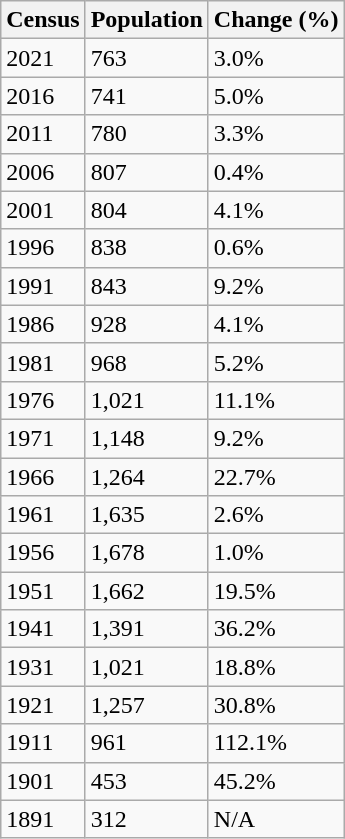<table class="wikitable">
<tr>
<th>Census</th>
<th>Population</th>
<th>Change (%)</th>
</tr>
<tr>
<td>2021</td>
<td>763</td>
<td> 3.0%</td>
</tr>
<tr>
<td>2016</td>
<td>741</td>
<td> 5.0%</td>
</tr>
<tr>
<td>2011</td>
<td>780</td>
<td> 3.3%</td>
</tr>
<tr>
<td>2006</td>
<td>807</td>
<td> 0.4%</td>
</tr>
<tr>
<td>2001</td>
<td>804</td>
<td> 4.1%</td>
</tr>
<tr>
<td>1996</td>
<td>838</td>
<td> 0.6%</td>
</tr>
<tr>
<td>1991</td>
<td>843</td>
<td> 9.2%</td>
</tr>
<tr>
<td>1986</td>
<td>928</td>
<td> 4.1%</td>
</tr>
<tr>
<td>1981</td>
<td>968</td>
<td> 5.2%</td>
</tr>
<tr>
<td>1976</td>
<td>1,021</td>
<td> 11.1%</td>
</tr>
<tr>
<td>1971</td>
<td>1,148</td>
<td> 9.2%</td>
</tr>
<tr>
<td>1966</td>
<td>1,264</td>
<td> 22.7%</td>
</tr>
<tr>
<td>1961</td>
<td>1,635</td>
<td> 2.6%</td>
</tr>
<tr>
<td>1956</td>
<td>1,678</td>
<td> 1.0%</td>
</tr>
<tr>
<td>1951</td>
<td>1,662</td>
<td> 19.5%</td>
</tr>
<tr>
<td>1941</td>
<td>1,391</td>
<td> 36.2%</td>
</tr>
<tr>
<td>1931</td>
<td>1,021</td>
<td> 18.8%</td>
</tr>
<tr>
<td>1921</td>
<td>1,257</td>
<td> 30.8%</td>
</tr>
<tr>
<td>1911</td>
<td>961</td>
<td> 112.1%</td>
</tr>
<tr>
<td>1901</td>
<td>453</td>
<td> 45.2%</td>
</tr>
<tr>
<td>1891</td>
<td>312</td>
<td>N/A</td>
</tr>
</table>
